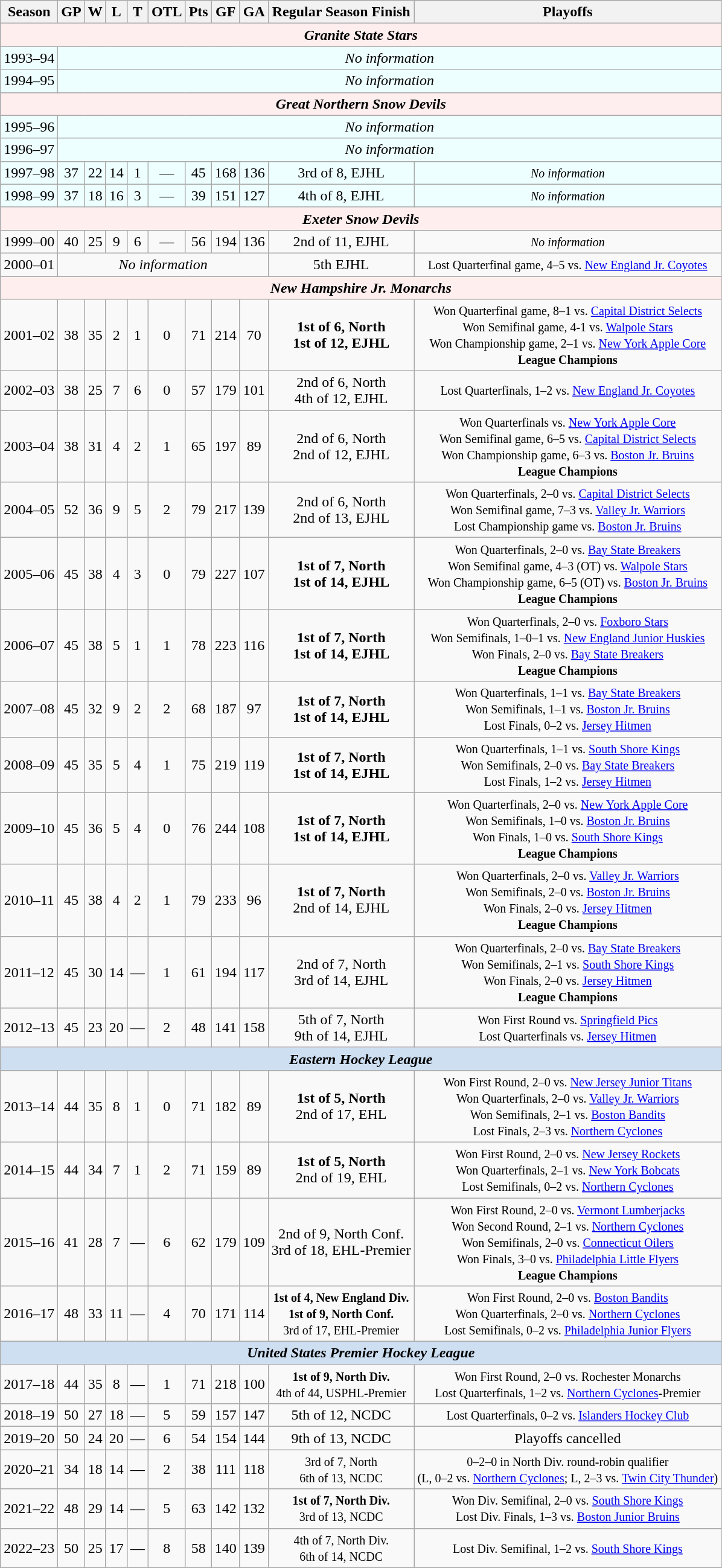<table class="wikitable" style="text-align:center">
<tr>
<th>Season</th>
<th>GP</th>
<th>W</th>
<th>L</th>
<th>T</th>
<th>OTL</th>
<th>Pts</th>
<th>GF</th>
<th>GA</th>
<th>Regular Season Finish</th>
<th>Playoffs</th>
</tr>
<tr align="center"  bgcolor="#ffeeee">
<td colspan="11"><strong><em>Granite State Stars</em></strong></td>
</tr>
<tr bgcolor="#eeffff">
<td>1993–94</td>
<td colspan=10><em>No information</em></td>
</tr>
<tr bgcolor="#eeffff">
<td>1994–95</td>
<td colspan=10><em>No information</em></td>
</tr>
<tr align="center"  bgcolor="#ffeeee">
<td colspan="11"><strong><em>Great Northern Snow Devils</em></strong></td>
</tr>
<tr bgcolor="#eeffff">
<td>1995–96</td>
<td colspan=10><em>No information</em></td>
</tr>
<tr bgcolor="#eeffff">
<td>1996–97</td>
<td colspan=10><em>No information</em></td>
</tr>
<tr bgcolor="#eeffff">
<td>1997–98</td>
<td>37</td>
<td>22</td>
<td>14</td>
<td>1</td>
<td>—</td>
<td>45</td>
<td>168</td>
<td>136</td>
<td>3rd of 8, EJHL</td>
<td><small><em>No information</em></small></td>
</tr>
<tr bgcolor="#eeffff">
<td>1998–99</td>
<td>37</td>
<td>18</td>
<td>16</td>
<td>3</td>
<td>—</td>
<td>39</td>
<td>151</td>
<td>127</td>
<td>4th of 8, EJHL</td>
<td><small><em>No information</em></small></td>
</tr>
<tr align="center"  bgcolor="#ffeeee">
<td colspan="11"><strong><em>Exeter Snow Devils</em></strong></td>
</tr>
<tr>
<td>1999–00</td>
<td>40</td>
<td>25</td>
<td>9</td>
<td>6</td>
<td>—</td>
<td>56</td>
<td>194</td>
<td>136</td>
<td>2nd of 11, EJHL</td>
<td><small><em>No information</em></small></td>
</tr>
<tr>
<td>2000–01</td>
<td colspan=8><em>No information</em></td>
<td>5th EJHL</td>
<td><small>Lost Quarterfinal game, 4–5 vs. <a href='#'>New England Jr. Coyotes</a></small></td>
</tr>
<tr align="center"  bgcolor="#ffeeee">
<td colspan="11"><strong><em>New Hampshire Jr. Monarchs</em></strong></td>
</tr>
<tr>
<td>2001–02</td>
<td>38</td>
<td>35</td>
<td>2</td>
<td>1</td>
<td>0</td>
<td>71</td>
<td>214</td>
<td>70</td>
<td><strong>1st of 6, North<br>1st of 12, EJHL</strong></td>
<td><small>Won Quarterfinal game, 8–1 vs. <a href='#'>Capital District Selects</a><br>Won Semifinal game, 4-1 vs. <a href='#'>Walpole Stars</a><br>Won Championship game, 2–1 vs. <a href='#'>New York Apple Core</a><br><strong>League Champions</strong></small></td>
</tr>
<tr>
<td>2002–03</td>
<td>38</td>
<td>25</td>
<td>7</td>
<td>6</td>
<td>0</td>
<td>57</td>
<td>179</td>
<td>101</td>
<td>2nd of 6, North<br>4th of 12, EJHL</td>
<td><small>Lost Quarterfinals, 1–2 vs. <a href='#'>New England Jr. Coyotes</a></small></td>
</tr>
<tr>
<td>2003–04</td>
<td>38</td>
<td>31</td>
<td>4</td>
<td>2</td>
<td>1</td>
<td>65</td>
<td>197</td>
<td>89</td>
<td>2nd of 6, North <br>2nd of 12, EJHL</td>
<td><small>Won Quarterfinals vs. <a href='#'>New York Apple Core</a><br>Won Semifinal game, 6–5 vs. <a href='#'>Capital District Selects</a><br> Won Championship game, 6–3 vs. <a href='#'>Boston Jr. Bruins</a><br><strong>League Champions</strong></small></td>
</tr>
<tr>
<td>2004–05</td>
<td>52</td>
<td>36</td>
<td>9</td>
<td>5</td>
<td>2</td>
<td>79</td>
<td>217</td>
<td>139</td>
<td>2nd of 6, North<br>2nd of 13, EJHL</td>
<td><small>Won Quarterfinals, 2–0 vs. <a href='#'>Capital District Selects</a><br>Won Semifinal game, 7–3 vs. <a href='#'>Valley Jr. Warriors</a><br>Lost Championship game vs. <a href='#'>Boston Jr. Bruins</a></small></td>
</tr>
<tr>
<td>2005–06</td>
<td>45</td>
<td>38</td>
<td>4</td>
<td>3</td>
<td>0</td>
<td>79</td>
<td>227</td>
<td>107</td>
<td><strong>1st of 7, North<br>1st of 14, EJHL</strong></td>
<td><small>Won Quarterfinals, 2–0 vs. <a href='#'>Bay State Breakers</a><br>Won Semifinal game, 4–3 (OT) vs. <a href='#'>Walpole Stars</a><br>Won Championship game, 6–5 (OT) vs. <a href='#'>Boston Jr. Bruins</a><br><strong>League Champions</strong></small></td>
</tr>
<tr>
<td>2006–07</td>
<td>45</td>
<td>38</td>
<td>5</td>
<td>1</td>
<td>1</td>
<td>78</td>
<td>223</td>
<td>116</td>
<td><strong>1st of 7, North<br>1st of 14, EJHL</strong></td>
<td><small>Won Quarterfinals, 2–0 vs. <a href='#'>Foxboro Stars</a><br>Won Semifinals, 1–0–1 vs. <a href='#'>New England Junior Huskies</a><br>Won Finals, 2–0 vs. <a href='#'>Bay State Breakers</a><br><strong>League Champions</strong></small></td>
</tr>
<tr>
<td>2007–08</td>
<td>45</td>
<td>32</td>
<td>9</td>
<td>2</td>
<td>2</td>
<td>68</td>
<td>187</td>
<td>97</td>
<td><strong>1st of 7, North<br>1st of 14, EJHL</strong></td>
<td><small>Won Quarterfinals, 1–1 vs. <a href='#'>Bay State Breakers</a><br>Won Semifinals, 1–1 vs. <a href='#'>Boston Jr. Bruins</a><br>Lost Finals, 0–2 vs. <a href='#'>Jersey Hitmen</a></small></td>
</tr>
<tr>
<td>2008–09</td>
<td>45</td>
<td>35</td>
<td>5</td>
<td>4</td>
<td>1</td>
<td>75</td>
<td>219</td>
<td>119</td>
<td><strong>1st of 7, North<br>1st of 14, EJHL</strong></td>
<td><small>Won Quarterfinals, 1–1 vs. <a href='#'>South Shore Kings</a><br>Won Semifinals, 2–0 vs. <a href='#'>Bay State Breakers</a><br>Lost Finals, 1–2 vs. <a href='#'>Jersey Hitmen</a></small></td>
</tr>
<tr>
<td>2009–10</td>
<td>45</td>
<td>36</td>
<td>5</td>
<td>4</td>
<td>0</td>
<td>76</td>
<td>244</td>
<td>108</td>
<td><strong>1st of 7, North<br>1st of 14, EJHL</strong></td>
<td><small>Won Quarterfinals, 2–0 vs. <a href='#'>New York Apple Core</a><br>Won Semifinals, 1–0 vs. <a href='#'>Boston Jr. Bruins</a><br>Won Finals, 1–0 vs. <a href='#'>South Shore Kings</a><br><strong>League Champions</strong></small></td>
</tr>
<tr>
<td>2010–11</td>
<td>45</td>
<td>38</td>
<td>4</td>
<td>2</td>
<td>1</td>
<td>79</td>
<td>233</td>
<td>96</td>
<td><strong>1st of 7, North</strong><br>2nd of 14, EJHL</td>
<td><small>Won Quarterfinals, 2–0 vs. <a href='#'>Valley Jr. Warriors</a><br>Won Semifinals, 2–0 vs. <a href='#'>Boston Jr. Bruins</a><br>Won Finals, 2–0 vs. <a href='#'>Jersey Hitmen</a><br><strong>League Champions</strong></small></td>
</tr>
<tr>
<td>2011–12</td>
<td>45</td>
<td>30</td>
<td>14</td>
<td>—</td>
<td>1</td>
<td>61</td>
<td>194</td>
<td>117</td>
<td>2nd of 7, North<br>3rd of 14, EJHL</td>
<td><small>Won Quarterfinals, 2–0 vs. <a href='#'>Bay State Breakers</a><br>Won Semifinals, 2–1 vs. <a href='#'>South Shore Kings</a><br>Won Finals, 2–0 vs. <a href='#'>Jersey Hitmen</a><br><strong>League Champions</strong></small></td>
</tr>
<tr>
<td>2012–13</td>
<td>45</td>
<td>23</td>
<td>20</td>
<td>—</td>
<td>2</td>
<td>48</td>
<td>141</td>
<td>158</td>
<td>5th of 7, North<br>9th of 14, EJHL</td>
<td><small>Won First Round vs. <a href='#'>Springfield Pics</a><br>Lost Quarterfinals vs. <a href='#'>Jersey Hitmen</a></small></td>
</tr>
<tr align="center"  bgcolor="#cedff2">
<td colspan="11"><strong><em>Eastern Hockey League</em></strong></td>
</tr>
<tr>
<td>2013–14</td>
<td>44</td>
<td>35</td>
<td>8</td>
<td>1</td>
<td>0</td>
<td>71</td>
<td>182</td>
<td>89</td>
<td><strong>1st of 5, North</strong><br>2nd of 17, EHL</td>
<td><small>Won First Round, 2–0 vs. <a href='#'>New Jersey Junior Titans</a><br>Won Quarterfinals, 2–0 vs. <a href='#'>Valley Jr. Warriors</a><br>Won Semifinals, 2–1 vs. <a href='#'>Boston Bandits</a><br>Lost Finals, 2–3 vs. <a href='#'>Northern Cyclones</a></small></td>
</tr>
<tr>
<td>2014–15</td>
<td>44</td>
<td>34</td>
<td>7</td>
<td>1</td>
<td>2</td>
<td>71</td>
<td>159</td>
<td>89</td>
<td><strong>1st of 5, North</strong><br>2nd of 19, EHL</td>
<td><small>Won First Round, 2–0 vs. <a href='#'>New Jersey Rockets</a><br>Won Quarterfinals, 2–1 vs. <a href='#'>New York Bobcats</a><br>Lost Semifinals, 0–2 vs. <a href='#'>Northern Cyclones</a></small></td>
</tr>
<tr>
<td>2015–16</td>
<td>41</td>
<td>28</td>
<td>7</td>
<td>—</td>
<td>6</td>
<td>62</td>
<td>179</td>
<td>109</td>
<td>2nd of 9, North Conf.<br>3rd of 18, EHL-Premier</td>
<td><small>Won First Round, 2–0 vs. <a href='#'>Vermont Lumberjacks</a><br>Won Second Round, 2–1 vs. <a href='#'>Northern Cyclones</a><br>Won Semifinals, 2–0 vs. <a href='#'>Connecticut Oilers</a><br>Won Finals, 3–0 vs. <a href='#'>Philadelphia Little Flyers</a><br><strong>League Champions</strong></small></td>
</tr>
<tr>
<td>2016–17</td>
<td>48</td>
<td>33</td>
<td>11</td>
<td>—</td>
<td>4</td>
<td>70</td>
<td>171</td>
<td>114</td>
<td><small><strong>1st of 4, New England Div.<br>1st of 9, North Conf.</strong><br>3rd of 17, EHL-Premier</small></td>
<td><small>Won First Round, 2–0 vs. <a href='#'>Boston Bandits</a><br>Won Quarterfinals, 2–0 vs. <a href='#'>Northern Cyclones</a><br>Lost Semifinals, 0–2 vs. <a href='#'>Philadelphia Junior Flyers</a></small></td>
</tr>
<tr align="center"  bgcolor="#cedff2">
<td colspan="11"><strong><em>United States Premier Hockey League</em></strong></td>
</tr>
<tr>
<td>2017–18</td>
<td>44</td>
<td>35</td>
<td>8</td>
<td>—</td>
<td>1</td>
<td>71</td>
<td>218</td>
<td>100</td>
<td><small><strong>1st of 9, North Div.</strong><br>4th of 44, USPHL-Premier</small></td>
<td><small>Won First Round, 2–0 vs. Rochester Monarchs<br>Lost Quarterfinals, 1–2 vs. <a href='#'>Northern Cyclones</a>-Premier</small></td>
</tr>
<tr>
<td>2018–19</td>
<td>50</td>
<td>27</td>
<td>18</td>
<td>—</td>
<td>5</td>
<td>59</td>
<td>157</td>
<td>147</td>
<td>5th of 12, NCDC</td>
<td><small>Lost Quarterfinals, 0–2 vs. <a href='#'>Islanders Hockey Club</a></small></td>
</tr>
<tr>
<td>2019–20</td>
<td>50</td>
<td>24</td>
<td>20</td>
<td>—</td>
<td>6</td>
<td>54</td>
<td>154</td>
<td>144</td>
<td>9th of 13, NCDC</td>
<td>Playoffs cancelled</td>
</tr>
<tr>
<td>2020–21</td>
<td>34</td>
<td>18</td>
<td>14</td>
<td>—</td>
<td>2</td>
<td>38</td>
<td>111</td>
<td>118</td>
<td><small>3rd of 7, North<br>6th of 13, NCDC</small></td>
<td><small>0–2–0 in North Div. round-robin qualifier<br>(L, 0–2 vs. <a href='#'>Northern Cyclones</a>; L, 2–3 vs. <a href='#'>Twin City Thunder</a>)</small></td>
</tr>
<tr>
<td>2021–22</td>
<td>48</td>
<td>29</td>
<td>14</td>
<td>—</td>
<td>5</td>
<td>63</td>
<td>142</td>
<td>132</td>
<td><small><strong>1st of 7, North Div.</strong><br>3rd of 13, NCDC</small></td>
<td><small>Won Div. Semifinal, 2–0 vs. <a href='#'>South Shore Kings</a><br>Lost Div. Finals, 1–3 vs. <a href='#'>Boston Junior Bruins</a></small></td>
</tr>
<tr>
<td>2022–23</td>
<td>50</td>
<td>25</td>
<td>17</td>
<td>—</td>
<td>8</td>
<td>58</td>
<td>140</td>
<td>139</td>
<td><small>4th of 7, North Div.<br>6th of 14, NCDC</small></td>
<td><small>Lost Div. Semifinal, 1–2 vs. <a href='#'>South Shore Kings</a></small></td>
</tr>
</table>
